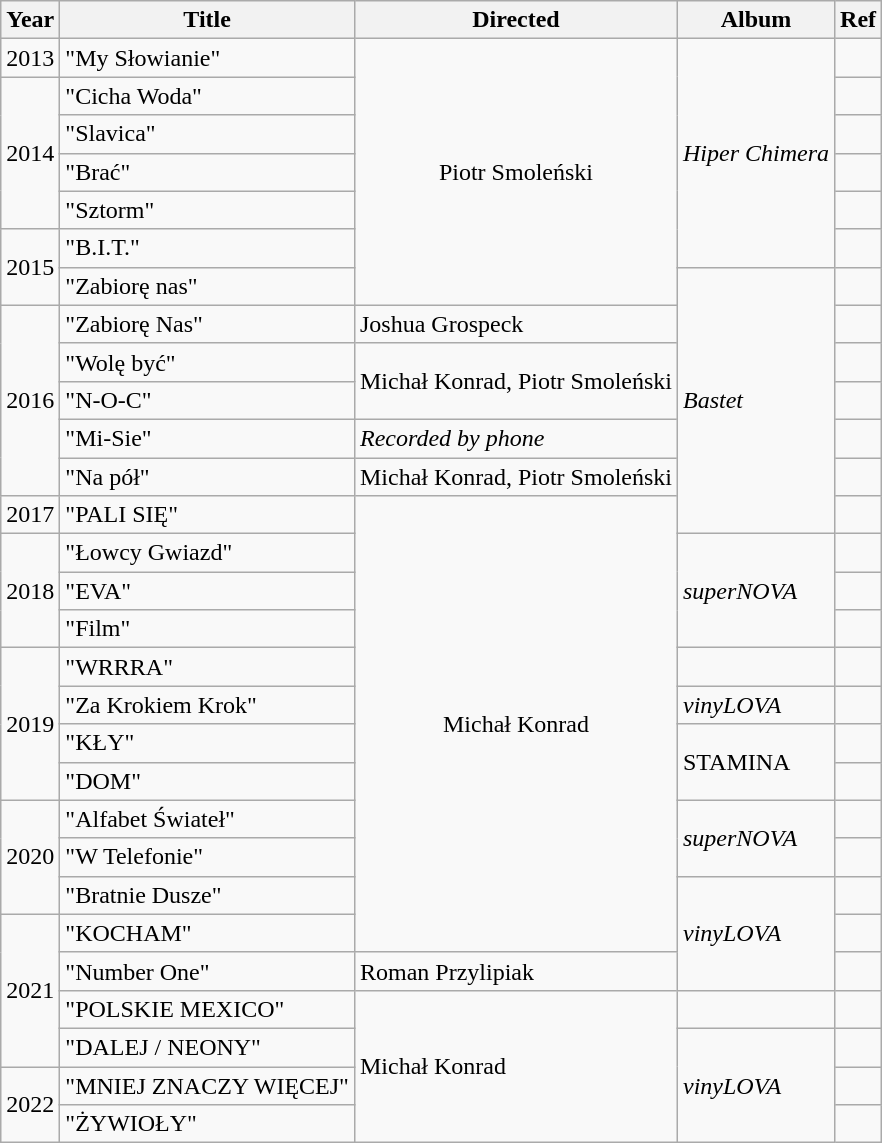<table class="wikitable">
<tr>
<th>Year</th>
<th>Title</th>
<th>Directed</th>
<th>Album</th>
<th>Ref</th>
</tr>
<tr>
<td>2013</td>
<td>"My Słowianie" </td>
<td rowspan=7 style="text-align:center;">Piotr Smoleński</td>
<td rowspan=6><em>Hiper Chimera</em></td>
<td></td>
</tr>
<tr>
<td rowspan=4>2014</td>
<td>"Cicha Woda" </td>
<td></td>
</tr>
<tr>
<td>"Slavica" </td>
<td></td>
</tr>
<tr>
<td>"Brać" </td>
<td></td>
</tr>
<tr>
<td>"Sztorm" </td>
<td></td>
</tr>
<tr>
<td rowspan=2>2015</td>
<td>"B.I.T." </td>
<td></td>
</tr>
<tr>
<td>"Zabiorę nas"</td>
<td rowspan="7"><em>Bastet</em></td>
<td></td>
</tr>
<tr>
<td rowspan="5">2016</td>
<td>"Zabiorę Nas" </td>
<td>Joshua Grospeck</td>
<td></td>
</tr>
<tr>
<td>"Wolę być"</td>
<td rowspan="2">Michał Konrad, Piotr Smoleński</td>
<td></td>
</tr>
<tr>
<td>"N-O-C"</td>
<td></td>
</tr>
<tr>
<td>"Mi-Sie"</td>
<td><em>Recorded by phone</em></td>
<td></td>
</tr>
<tr>
<td>"Na pół"</td>
<td>Michał Konrad, Piotr Smoleński</td>
<td></td>
</tr>
<tr>
<td>2017</td>
<td>"PALI SIĘ" </td>
<td rowspan="12" style="text-align:center;">Michał Konrad</td>
<td></td>
</tr>
<tr>
<td rowspan="3">2018</td>
<td>"Łowcy Gwiazd"</td>
<td rowspan="3"><em>superNOVA</em></td>
<td></td>
</tr>
<tr>
<td>"EVA" </td>
<td></td>
</tr>
<tr>
<td>"Film"</td>
<td></td>
</tr>
<tr>
<td rowspan="4">2019</td>
<td>"WRRRA"</td>
<td></td>
<td></td>
</tr>
<tr>
<td>"Za Krokiem Krok"</td>
<td><em>vinyLOVA</em></td>
<td></td>
</tr>
<tr>
<td>"KŁY" </td>
<td rowspan="2">STAMINA<br></td>
<td></td>
</tr>
<tr>
<td>"DOM"</td>
<td></td>
</tr>
<tr>
<td rowspan="3">2020</td>
<td>"Alfabet Świateł"</td>
<td rowspan="2"><em>superNOVA</em></td>
<td></td>
</tr>
<tr>
<td>"W Telefonie"</td>
<td></td>
</tr>
<tr>
<td>"Bratnie Dusze" </td>
<td rowspan="3"><em>vinyLOVA</em></td>
<td></td>
</tr>
<tr>
<td rowspan="4">2021</td>
<td>"KOCHAM"</td>
<td></td>
</tr>
<tr>
<td>"Number One" </td>
<td>Roman Przylipiak</td>
<td></td>
</tr>
<tr>
<td>"POLSKIE MEXICO" </td>
<td rowspan="4">Michał Konrad</td>
<td></td>
<td></td>
</tr>
<tr>
<td>"DALEJ / NEONY" </td>
<td rowspan="3"><em>vinyLOVA</em></td>
<td></td>
</tr>
<tr>
<td rowspan="2">2022</td>
<td>"MNIEJ ZNACZY WIĘCEJ" </td>
<td></td>
</tr>
<tr>
<td>"ŻYWIOŁY"</td>
<td></td>
</tr>
</table>
